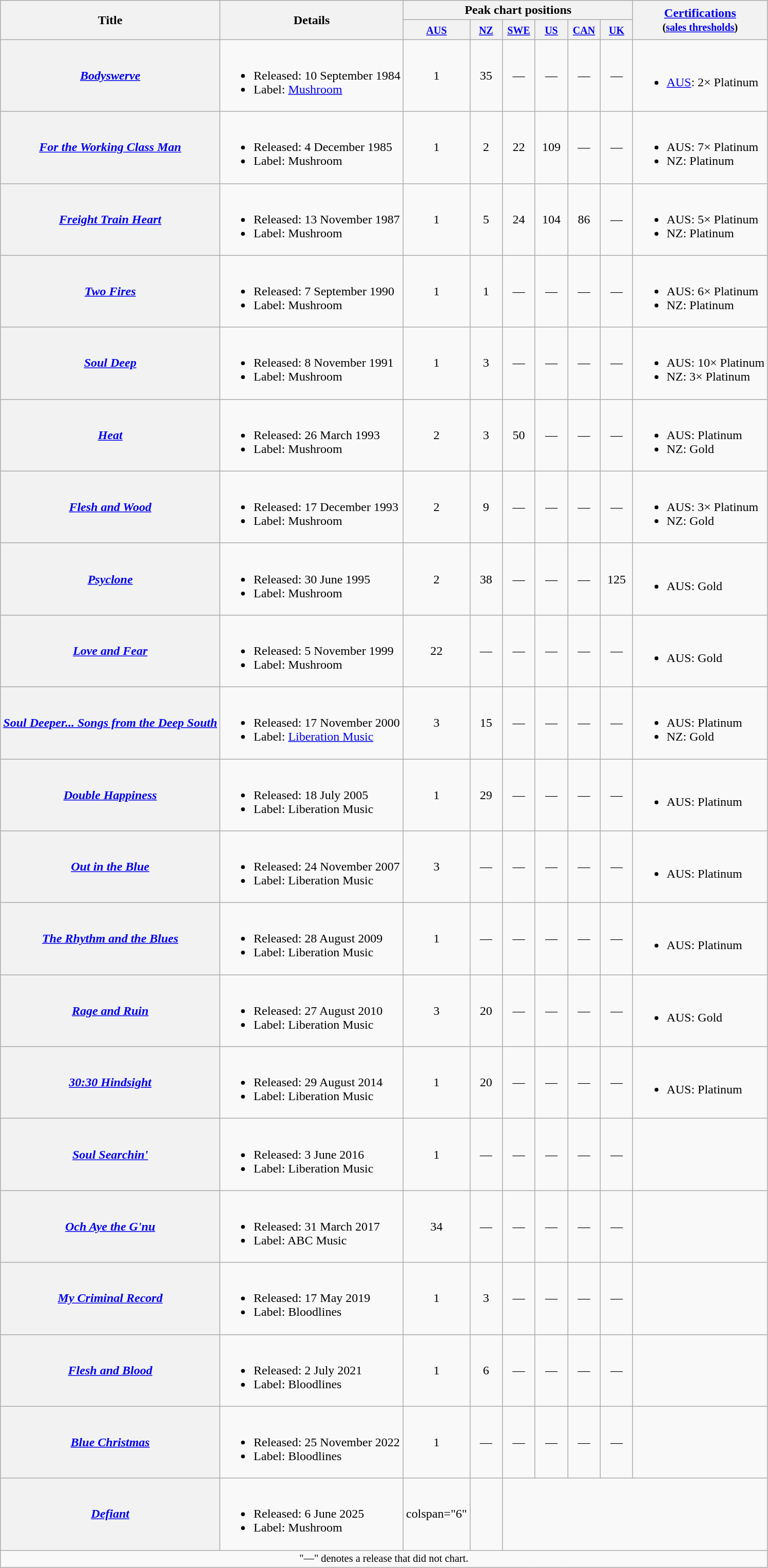<table class="wikitable plainrowheaders">
<tr>
<th scope="col" rowspan="2">Title</th>
<th scope="col" rowspan="2">Details</th>
<th scope="col" colspan="6">Peak chart positions</th>
<th scope="col" rowspan="2"><a href='#'>Certifications</a><br><small>(<a href='#'>sales thresholds</a>)</small></th>
</tr>
<tr>
<th scope="col" width="35"><small><a href='#'>AUS</a></small><br></th>
<th scope="col" width="35"><small><a href='#'>NZ</a></small><br></th>
<th scope="col" width="35"><small><a href='#'>SWE</a></small><br></th>
<th scope="col" width="35"><small><a href='#'>US</a></small><br></th>
<th scope="col" width="35"><small><a href='#'>CAN</a></small><br></th>
<th scope="col" width="35"><small><a href='#'>UK</a></small><br></th>
</tr>
<tr>
<th scope="row"><em><a href='#'>Bodyswerve</a></em></th>
<td><br><ul><li>Released: 10 September 1984</li><li>Label: <a href='#'>Mushroom</a></li></ul></td>
<td align="center">1</td>
<td align="center">35</td>
<td align="center">—</td>
<td align="center">—</td>
<td align="center">—</td>
<td align="center">—</td>
<td><br><ul><li><a href='#'>AUS</a>: 2× Platinum</li></ul></td>
</tr>
<tr>
<th scope="row"><em><a href='#'>For the Working Class Man</a></em></th>
<td><br><ul><li>Released: 4 December 1985</li><li>Label: Mushroom</li></ul></td>
<td align="center">1</td>
<td align="center">2</td>
<td align="center">22</td>
<td align="center">109</td>
<td align="center">—</td>
<td align="center">—</td>
<td><br><ul><li>AUS: 7× Platinum</li><li>NZ: Platinum</li></ul></td>
</tr>
<tr>
<th scope="row"><em><a href='#'>Freight Train Heart</a></em></th>
<td><br><ul><li>Released: 13 November 1987</li><li>Label: Mushroom</li></ul></td>
<td align="center">1</td>
<td align="center">5</td>
<td align="center">24</td>
<td align="center">104</td>
<td align="center">86</td>
<td align="center">—</td>
<td><br><ul><li>AUS: 5× Platinum</li><li>NZ: Platinum</li></ul></td>
</tr>
<tr>
<th scope="row"><em><a href='#'>Two Fires</a></em></th>
<td><br><ul><li>Released: 7 September 1990</li><li>Label: Mushroom</li></ul></td>
<td align="center">1</td>
<td align="center">1</td>
<td align="center">—</td>
<td align="center">—</td>
<td align="center">—</td>
<td align="center">—</td>
<td><br><ul><li>AUS: 6× Platinum</li><li>NZ: Platinum</li></ul></td>
</tr>
<tr>
<th scope="row"><em><a href='#'>Soul Deep</a></em></th>
<td><br><ul><li>Released: 8 November 1991</li><li>Label: Mushroom</li></ul></td>
<td align="center">1</td>
<td align="center">3</td>
<td align="center">—</td>
<td align="center">—</td>
<td align="center">—</td>
<td align="center">—</td>
<td><br><ul><li>AUS: 10× Platinum</li><li>NZ: 3× Platinum</li></ul></td>
</tr>
<tr>
<th scope="row"><em><a href='#'>Heat</a></em></th>
<td><br><ul><li>Released: 26 March 1993</li><li>Label: Mushroom</li></ul></td>
<td align="center">2</td>
<td align="center">3</td>
<td align="center">50</td>
<td align="center">—</td>
<td align="center">—</td>
<td align="center">—</td>
<td><br><ul><li>AUS: Platinum</li><li>NZ: Gold</li></ul></td>
</tr>
<tr>
<th scope="row"><em><a href='#'>Flesh and Wood</a></em></th>
<td><br><ul><li>Released: 17 December 1993</li><li>Label: Mushroom</li></ul></td>
<td align="center">2</td>
<td align="center">9</td>
<td align="center">—</td>
<td align="center">—</td>
<td align="center">—</td>
<td align="center">—</td>
<td><br><ul><li>AUS: 3× Platinum</li><li>NZ: Gold</li></ul></td>
</tr>
<tr>
<th scope="row"><em><a href='#'>Psyclone</a></em></th>
<td><br><ul><li>Released: 30 June 1995</li><li>Label: Mushroom</li></ul></td>
<td align="center">2</td>
<td align="center">38</td>
<td align="center">—</td>
<td align="center">—</td>
<td align="center">—</td>
<td align="center">125</td>
<td><br><ul><li>AUS: Gold</li></ul></td>
</tr>
<tr>
<th scope="row"><em><a href='#'>Love and Fear</a></em></th>
<td><br><ul><li>Released: 5 November 1999</li><li>Label: Mushroom</li></ul></td>
<td align="center">22</td>
<td align="center">—</td>
<td align="center">—</td>
<td align="center">—</td>
<td align="center">—</td>
<td align="center">—</td>
<td><br><ul><li>AUS: Gold</li></ul></td>
</tr>
<tr>
<th scope="row"><em><a href='#'>Soul Deeper... Songs from the Deep South</a></em></th>
<td><br><ul><li>Released: 17 November 2000</li><li>Label: <a href='#'>Liberation Music</a></li></ul></td>
<td align="center">3</td>
<td align="center">15</td>
<td align="center">—</td>
<td align="center">—</td>
<td align="center">—</td>
<td align="center">—</td>
<td><br><ul><li>AUS: Platinum</li><li>NZ: Gold</li></ul></td>
</tr>
<tr>
<th scope="row"><em><a href='#'>Double Happiness</a></em></th>
<td><br><ul><li>Released: 18 July 2005</li><li>Label: Liberation Music</li></ul></td>
<td align="center">1</td>
<td align="center">29</td>
<td align="center">—</td>
<td align="center">—</td>
<td align="center">—</td>
<td align="center">—</td>
<td><br><ul><li>AUS: Platinum</li></ul></td>
</tr>
<tr>
<th scope="row"><em><a href='#'>Out in the Blue</a></em></th>
<td><br><ul><li>Released: 24 November 2007</li><li>Label: Liberation Music</li></ul></td>
<td align="center">3</td>
<td align="center">—</td>
<td align="center">—</td>
<td align="center">—</td>
<td align="center">—</td>
<td align="center">—</td>
<td><br><ul><li>AUS: Platinum</li></ul></td>
</tr>
<tr>
<th scope="row"><em><a href='#'>The Rhythm and the Blues</a></em></th>
<td><br><ul><li>Released: 28 August 2009</li><li>Label: Liberation Music</li></ul></td>
<td align="center">1</td>
<td align="center">—</td>
<td align="center">—</td>
<td align="center">—</td>
<td align="center">—</td>
<td align="center">—</td>
<td><br><ul><li>AUS: Platinum</li></ul></td>
</tr>
<tr>
<th scope="row"><em><a href='#'>Rage and Ruin</a></em></th>
<td><br><ul><li>Released: 27 August 2010</li><li>Label: Liberation Music</li></ul></td>
<td align="center">3</td>
<td align="center">20</td>
<td align="center">—</td>
<td align="center">—</td>
<td align="center">—</td>
<td align="center">—</td>
<td><br><ul><li>AUS: Gold</li></ul></td>
</tr>
<tr>
<th scope="row"><em><a href='#'>30:30 Hindsight</a></em></th>
<td><br><ul><li>Released: 29 August 2014</li><li>Label: Liberation Music</li></ul></td>
<td align="center">1</td>
<td align="center">20</td>
<td align="center">—</td>
<td align="center">—</td>
<td align="center">—</td>
<td align="center">—</td>
<td><br><ul><li>AUS: Platinum</li></ul></td>
</tr>
<tr>
<th scope="row"><em><a href='#'>Soul Searchin'</a></em></th>
<td><br><ul><li>Released: 3 June 2016</li><li>Label: Liberation Music</li></ul></td>
<td align="center">1</td>
<td align="center">—</td>
<td align="center">—</td>
<td align="center">—</td>
<td align="center">—</td>
<td align="center">—</td>
<td></td>
</tr>
<tr>
<th scope="row"><em><a href='#'>Och Aye the G'nu</a></em><br></th>
<td><br><ul><li>Released: 31 March 2017</li><li>Label: ABC Music</li></ul></td>
<td align="center">34</td>
<td align="center">—</td>
<td align="center">—</td>
<td align="center">—</td>
<td align="center">—</td>
<td align="center">—</td>
<td></td>
</tr>
<tr>
<th scope="row"><em><a href='#'>My Criminal Record</a></em></th>
<td><br><ul><li>Released: 17 May 2019</li><li>Label: Bloodlines</li></ul></td>
<td align="center">1</td>
<td align="center">3</td>
<td align="center">—</td>
<td align="center">—</td>
<td align="center">—</td>
<td align="center">—</td>
<td></td>
</tr>
<tr>
<th scope="row"><em><a href='#'>Flesh and Blood</a></em></th>
<td><br><ul><li>Released: 2 July 2021</li><li>Label: Bloodlines</li></ul></td>
<td align="center">1</td>
<td align="center">6</td>
<td align="center">—</td>
<td align="center">—</td>
<td align="center">—</td>
<td align="center">—</td>
<td></td>
</tr>
<tr>
<th scope="row"><em><a href='#'>Blue Christmas</a></em></th>
<td><br><ul><li>Released: 25 November 2022</li><li>Label: Bloodlines</li></ul></td>
<td align="center">1</td>
<td align="center">—</td>
<td align="center">—</td>
<td align="center">—</td>
<td align="center">—</td>
<td align="center">—</td>
<td></td>
</tr>
<tr>
<th scope="row"><em><a href='#'>Defiant</a></em></th>
<td><br><ul><li>Released: 6 June 2025</li><li>Label: Mushroom</li></ul></td>
<td>colspan="6" </td>
<td></td>
</tr>
<tr>
<td align="center" colspan="13" style="font-size: 85%">"—" denotes a release that did not chart.</td>
</tr>
</table>
